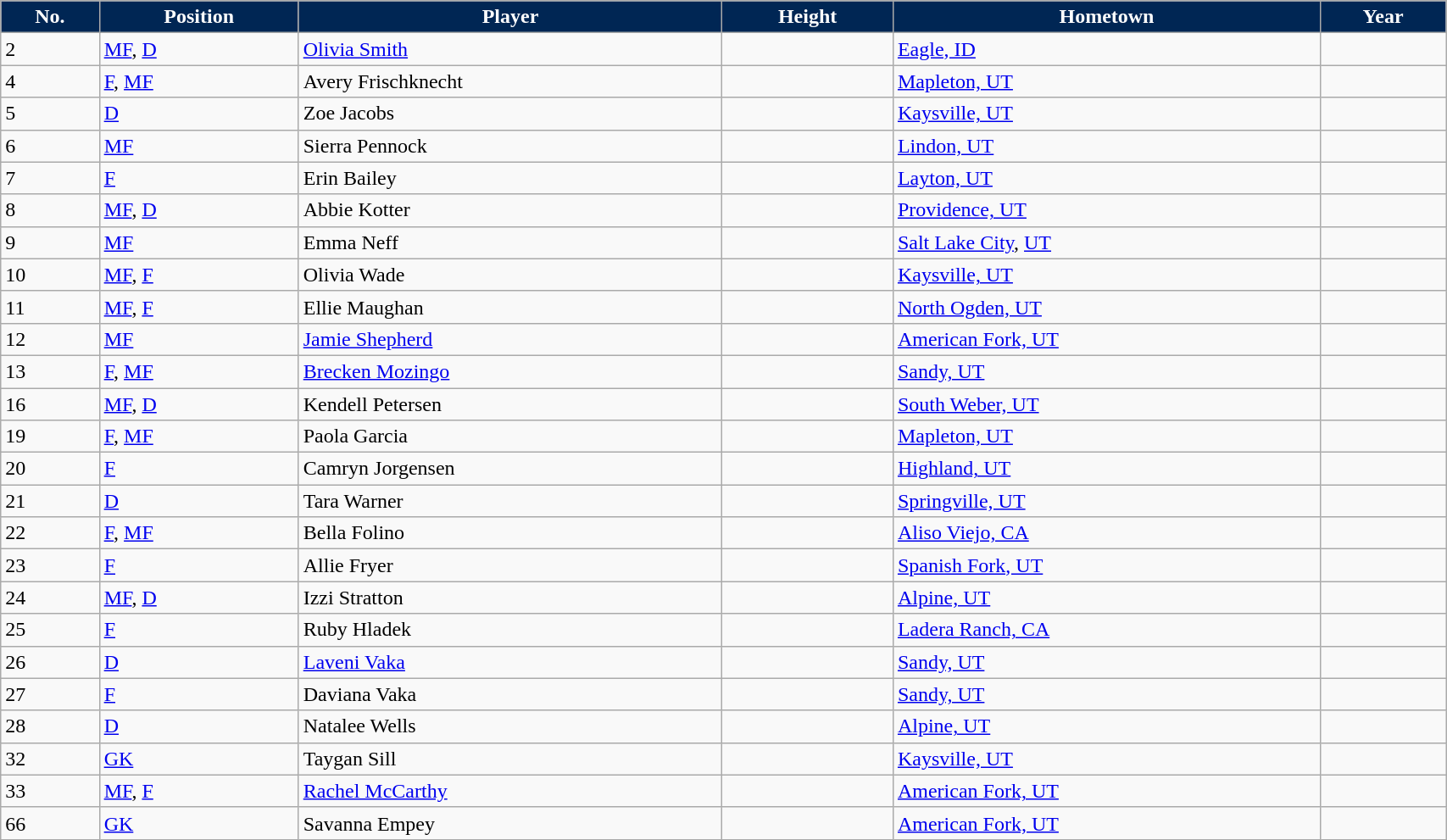<table class="wikitable sortable" style="width:90%">
<tr>
<th style="background:#002654; color:white;" scope="col">No.</th>
<th style="background:#002654; color:white;" scope="col">Position</th>
<th style="background:#002654; color:white;" scope="col">Player</th>
<th style="background:#002654; color:white;" scope="col">Height</th>
<th style="background:#002654; color:white;" scope="col">Hometown</th>
<th style="background:#002654; color:white;" scope="col">Year</th>
</tr>
<tr>
<td>2</td>
<td><a href='#'>MF</a>, <a href='#'>D</a></td>
<td><a href='#'>Olivia Smith</a></td>
<td></td>
<td><a href='#'>Eagle, ID</a></td>
<td></td>
</tr>
<tr>
<td>4</td>
<td><a href='#'>F</a>, <a href='#'>MF</a></td>
<td>Avery Frischknecht</td>
<td></td>
<td><a href='#'>Mapleton, UT</a></td>
<td></td>
</tr>
<tr>
<td>5</td>
<td><a href='#'>D</a></td>
<td>Zoe Jacobs</td>
<td></td>
<td><a href='#'>Kaysville, UT</a></td>
<td></td>
</tr>
<tr>
<td>6</td>
<td><a href='#'>MF</a></td>
<td>Sierra Pennock</td>
<td></td>
<td><a href='#'>Lindon, UT</a></td>
<td></td>
</tr>
<tr>
<td>7</td>
<td><a href='#'>F</a></td>
<td>Erin Bailey</td>
<td></td>
<td><a href='#'>Layton, UT</a></td>
<td></td>
</tr>
<tr>
<td>8</td>
<td><a href='#'>MF</a>, <a href='#'>D</a></td>
<td>Abbie Kotter</td>
<td></td>
<td><a href='#'>Providence, UT</a></td>
<td></td>
</tr>
<tr>
<td>9</td>
<td><a href='#'>MF</a></td>
<td>Emma Neff</td>
<td></td>
<td><a href='#'>Salt Lake City</a>, <a href='#'>UT</a></td>
<td></td>
</tr>
<tr>
<td>10</td>
<td><a href='#'>MF</a>, <a href='#'>F</a></td>
<td>Olivia Wade</td>
<td></td>
<td><a href='#'>Kaysville, UT</a></td>
<td></td>
</tr>
<tr>
<td>11</td>
<td><a href='#'>MF</a>, <a href='#'>F</a></td>
<td>Ellie Maughan</td>
<td></td>
<td><a href='#'>North Ogden, UT</a></td>
<td></td>
</tr>
<tr>
<td>12</td>
<td><a href='#'>MF</a></td>
<td><a href='#'>Jamie Shepherd</a></td>
<td></td>
<td><a href='#'>American Fork, UT</a></td>
<td></td>
</tr>
<tr>
<td>13</td>
<td><a href='#'>F</a>, <a href='#'>MF</a></td>
<td><a href='#'>Brecken Mozingo</a></td>
<td></td>
<td><a href='#'>Sandy, UT</a></td>
<td></td>
</tr>
<tr>
<td>16</td>
<td><a href='#'>MF</a>, <a href='#'>D</a></td>
<td>Kendell Petersen</td>
<td></td>
<td><a href='#'>South Weber, UT</a></td>
<td></td>
</tr>
<tr>
<td>19</td>
<td><a href='#'>F</a>, <a href='#'>MF</a></td>
<td>Paola Garcia</td>
<td></td>
<td><a href='#'>Mapleton, UT</a></td>
<td></td>
</tr>
<tr>
<td>20</td>
<td><a href='#'>F</a></td>
<td>Camryn Jorgensen</td>
<td></td>
<td><a href='#'>Highland, UT</a></td>
<td></td>
</tr>
<tr>
<td>21</td>
<td><a href='#'>D</a></td>
<td>Tara Warner</td>
<td></td>
<td><a href='#'>Springville, UT</a></td>
<td></td>
</tr>
<tr>
<td>22</td>
<td><a href='#'>F</a>, <a href='#'>MF</a></td>
<td>Bella Folino</td>
<td></td>
<td><a href='#'>Aliso Viejo, CA</a></td>
<td></td>
</tr>
<tr>
<td>23</td>
<td><a href='#'>F</a></td>
<td>Allie Fryer</td>
<td></td>
<td><a href='#'>Spanish Fork, UT</a></td>
<td></td>
</tr>
<tr>
<td>24</td>
<td><a href='#'>MF</a>, <a href='#'>D</a></td>
<td>Izzi Stratton</td>
<td></td>
<td><a href='#'>Alpine, UT</a></td>
<td></td>
</tr>
<tr>
<td>25</td>
<td><a href='#'>F</a></td>
<td>Ruby Hladek</td>
<td></td>
<td><a href='#'>Ladera Ranch, CA</a></td>
<td></td>
</tr>
<tr>
<td>26</td>
<td><a href='#'>D</a></td>
<td><a href='#'>Laveni Vaka</a></td>
<td></td>
<td><a href='#'>Sandy, UT</a></td>
<td></td>
</tr>
<tr>
<td>27</td>
<td><a href='#'>F</a></td>
<td>Daviana Vaka</td>
<td></td>
<td><a href='#'>Sandy, UT</a></td>
<td></td>
</tr>
<tr>
<td>28</td>
<td><a href='#'>D</a></td>
<td>Natalee Wells</td>
<td></td>
<td><a href='#'>Alpine, UT</a></td>
<td></td>
</tr>
<tr>
<td>32</td>
<td><a href='#'>GK</a></td>
<td>Taygan Sill</td>
<td></td>
<td><a href='#'>Kaysville, UT</a></td>
<td></td>
</tr>
<tr>
<td>33</td>
<td><a href='#'>MF</a>, <a href='#'>F</a></td>
<td><a href='#'>Rachel McCarthy</a></td>
<td></td>
<td><a href='#'>American Fork, UT</a></td>
<td></td>
</tr>
<tr>
<td>66</td>
<td><a href='#'>GK</a></td>
<td>Savanna Empey</td>
<td></td>
<td><a href='#'>American Fork, UT</a></td>
<td></td>
</tr>
</table>
